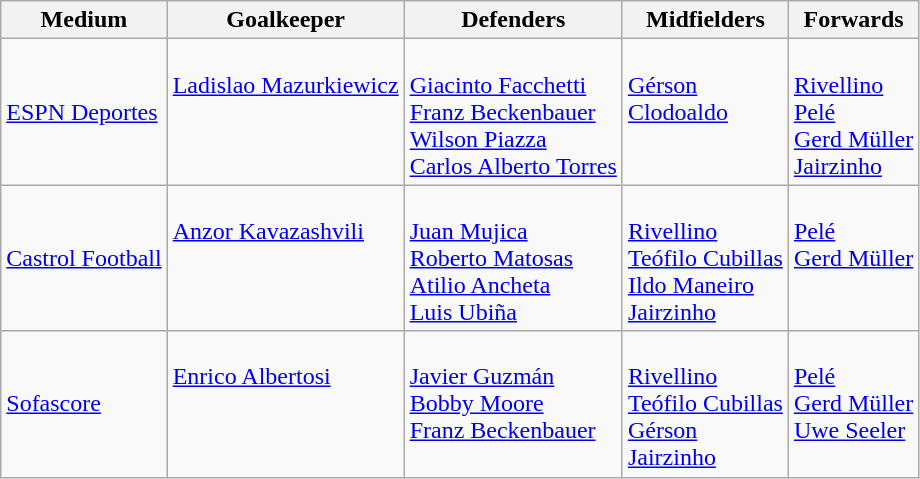<table class="wikitable">
<tr>
<th>Medium</th>
<th>Goalkeeper</th>
<th>Defenders</th>
<th>Midfielders</th>
<th>Forwards</th>
</tr>
<tr>
<td><a href='#'>ESPN Deportes</a></td>
<td valign="top"><br> <a href='#'>Ladislao Mazurkiewicz</a></td>
<td valign="top"><br> <a href='#'>Giacinto Facchetti</a><br>
 <a href='#'>Franz Beckenbauer</a><br>
 <a href='#'>Wilson Piazza</a><br>
 <a href='#'>Carlos Alberto Torres</a></td>
<td valign="top"><br> <a href='#'>Gérson</a><br>
 <a href='#'>Clodoaldo</a></td>
<td valign="top"><br> <a href='#'>Rivellino</a><br>
 <a href='#'>Pelé</a><br>
 <a href='#'>Gerd Müller</a><br>
 <a href='#'>Jairzinho</a></td>
</tr>
<tr>
<td><a href='#'>Castrol Football</a></td>
<td valign="top"><br> <a href='#'>Anzor Kavazashvili</a></td>
<td valign="top"><br> <a href='#'>Juan Mujica</a><br>
 <a href='#'>Roberto Matosas</a><br>
 <a href='#'>Atilio Ancheta</a><br>
 <a href='#'>Luis Ubiña</a></td>
<td valign="top"><br> <a href='#'>Rivellino</a><br>
 <a href='#'>Teófilo Cubillas</a><br>
 <a href='#'>Ildo Maneiro</a><br>
 <a href='#'>Jairzinho</a></td>
<td valign="top"><br> <a href='#'>Pelé</a><br>
 <a href='#'>Gerd Müller</a></td>
</tr>
<tr>
<td><a href='#'>Sofascore</a></td>
<td valign="top"><br> <a href='#'>Enrico Albertosi</a></td>
<td valign="top"><br> <a href='#'>Javier Guzmán</a><br>
 <a href='#'>Bobby Moore</a><br>
 <a href='#'>Franz Beckenbauer</a></td>
<td valign="top"><br> <a href='#'>Rivellino</a><br>
 <a href='#'>Teófilo Cubillas</a><br>
 <a href='#'>Gérson</a><br>
 <a href='#'>Jairzinho</a></td>
<td valign="top"><br> <a href='#'>Pelé</a><br>
 <a href='#'>Gerd Müller</a><br>
 <a href='#'>Uwe Seeler</a></td>
</tr>
</table>
